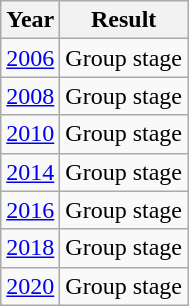<table class="wikitable">
<tr>
<th>Year</th>
<th>Result</th>
</tr>
<tr>
<td> <a href='#'>2006</a></td>
<td>Group stage</td>
</tr>
<tr>
<td> <a href='#'>2008</a></td>
<td>Group stage</td>
</tr>
<tr>
<td> <a href='#'>2010</a></td>
<td>Group stage</td>
</tr>
<tr>
<td> <a href='#'>2014</a></td>
<td>Group stage</td>
</tr>
<tr>
<td> <a href='#'>2016</a></td>
<td>Group stage</td>
</tr>
<tr>
<td> <a href='#'>2018</a></td>
<td>Group stage</td>
</tr>
<tr>
<td> <a href='#'>2020</a></td>
<td>Group stage</td>
</tr>
</table>
